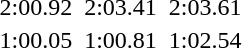<table>
<tr>
<td></td>
<td></td>
<td>2:00.92</td>
<td></td>
<td>2:03.41</td>
<td></td>
<td>2:03.61</td>
</tr>
<tr>
<td></td>
<td></td>
<td>1:00.05</td>
<td></td>
<td>1:00.81</td>
<td></td>
<td>1:02.54</td>
</tr>
</table>
